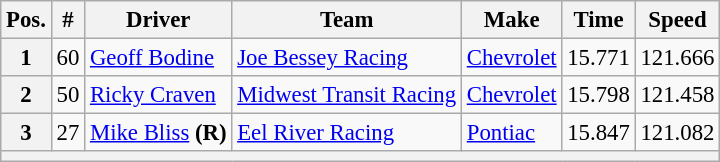<table class="wikitable" style="font-size:95%">
<tr>
<th>Pos.</th>
<th>#</th>
<th>Driver</th>
<th>Team</th>
<th>Make</th>
<th>Time</th>
<th>Speed</th>
</tr>
<tr>
<th>1</th>
<td>60</td>
<td><a href='#'>Geoff Bodine</a></td>
<td><a href='#'>Joe Bessey Racing</a></td>
<td><a href='#'>Chevrolet</a></td>
<td>15.771</td>
<td>121.666</td>
</tr>
<tr>
<th>2</th>
<td>50</td>
<td><a href='#'>Ricky Craven</a></td>
<td><a href='#'>Midwest Transit Racing</a></td>
<td><a href='#'>Chevrolet</a></td>
<td>15.798</td>
<td>121.458</td>
</tr>
<tr>
<th>3</th>
<td>27</td>
<td><a href='#'>Mike Bliss</a> <strong>(R)</strong></td>
<td><a href='#'>Eel River Racing</a></td>
<td><a href='#'>Pontiac</a></td>
<td>15.847</td>
<td>121.082</td>
</tr>
<tr>
<th colspan="7"></th>
</tr>
</table>
